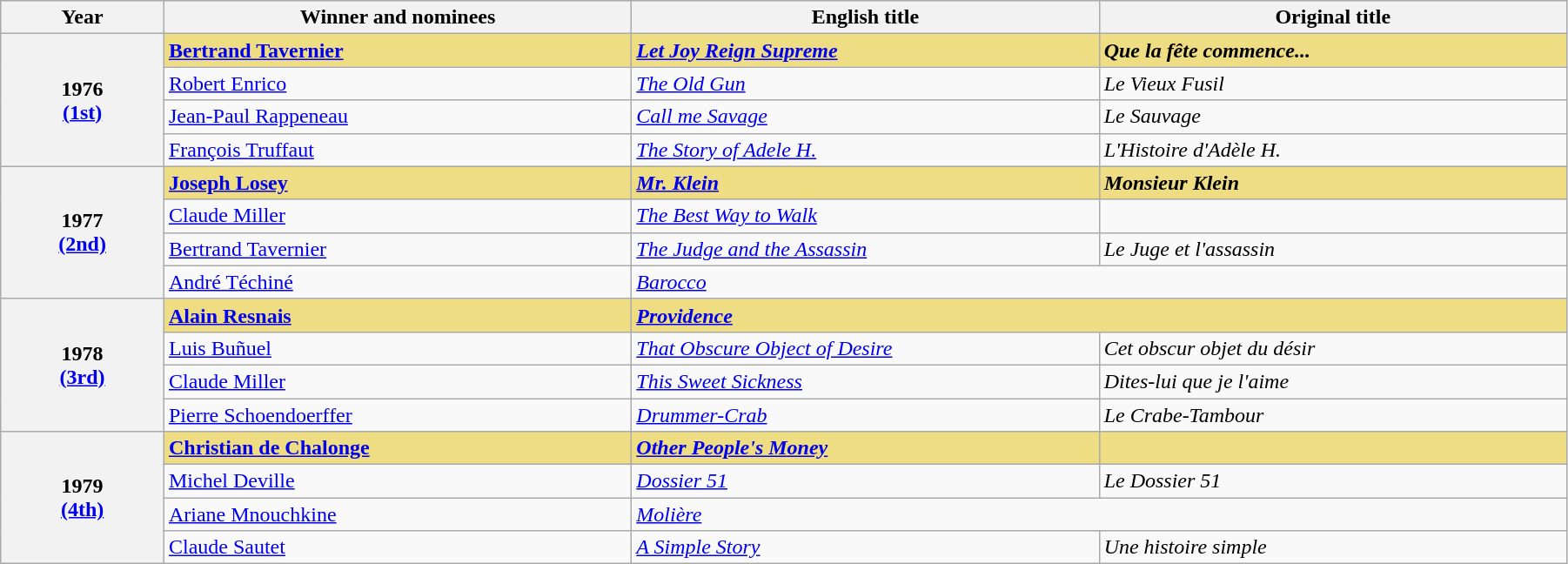<table class="wikitable" width="95%" cellpadding="5">
<tr>
<th width="100">Year</th>
<th width="300">Winner and nominees</th>
<th width="300">English title</th>
<th width="300">Original title</th>
</tr>
<tr>
<th rowspan="4" style="text-align:center;">1976<br><a href='#'>(1st)</a></th>
<td style="background:#eedd82;"><strong><a href='#'>Bertrand Tavernier</a></strong></td>
<td style="background:#eedd82;"><strong><em><a href='#'>Let Joy Reign Supreme</a></em></strong></td>
<td style="background:#eedd82;"><strong><em>Que la fête commence...</em></strong></td>
</tr>
<tr>
<td><a href='#'>Robert Enrico</a></td>
<td><em><a href='#'>The Old Gun</a></em></td>
<td><em>Le Vieux Fusil</em></td>
</tr>
<tr>
<td><a href='#'>Jean-Paul Rappeneau</a></td>
<td><em><a href='#'>Call me Savage</a></em></td>
<td><em>Le Sauvage</em></td>
</tr>
<tr>
<td><a href='#'>François Truffaut</a></td>
<td><em><a href='#'>The Story of Adele H.</a></em></td>
<td><em>L'Histoire d'Adèle H.</em></td>
</tr>
<tr>
<th rowspan="4" style="text-align:center;">1977<br><a href='#'>(2nd)</a></th>
<td style="background:#eedd82;"><strong><a href='#'>Joseph Losey</a></strong></td>
<td style="background:#eedd82;"><strong><em><a href='#'>Mr. Klein</a></em></strong></td>
<td style="background:#eedd82;"><strong><em>Monsieur Klein</em></strong></td>
</tr>
<tr>
<td><a href='#'>Claude Miller</a></td>
<td><em><a href='#'>The Best Way to Walk</a></em></td>
<td></td>
</tr>
<tr>
<td><a href='#'>Bertrand Tavernier</a></td>
<td><em><a href='#'>The Judge and the Assassin</a></em></td>
<td><em>Le Juge et l'assassin</em></td>
</tr>
<tr>
<td><a href='#'>André Téchiné</a></td>
<td colspan="2"><em><a href='#'>Barocco</a></em></td>
</tr>
<tr>
<th rowspan="4" style="text-align:center;">1978<br><a href='#'>(3rd)</a></th>
<td style="background:#eedd82;"><strong><a href='#'>Alain Resnais</a></strong></td>
<td colspan="2" style="background:#eedd82;"><strong><em><a href='#'>Providence</a></em></strong></td>
</tr>
<tr>
<td><a href='#'>Luis Buñuel</a></td>
<td><em><a href='#'>That Obscure Object of Desire</a></em></td>
<td><em>Cet obscur objet du désir</em></td>
</tr>
<tr>
<td><a href='#'>Claude Miller</a></td>
<td><em><a href='#'>This Sweet Sickness</a></em></td>
<td><em>Dites-lui que je l'aime</em></td>
</tr>
<tr>
<td><a href='#'>Pierre Schoendoerffer</a></td>
<td><em><a href='#'>Drummer-Crab</a></em></td>
<td><em>Le Crabe-Tambour</em></td>
</tr>
<tr>
<th rowspan="4" style="text-align:center;">1979<br><a href='#'>(4th)</a></th>
<td style="background:#eedd82;"><strong><a href='#'>Christian de Chalonge</a></strong></td>
<td style="background:#eedd82;"><strong><em><a href='#'>Other People's Money</a></em></strong></td>
<td style="background:#eedd82;"><strong></strong></td>
</tr>
<tr>
<td><a href='#'>Michel Deville</a></td>
<td><em><a href='#'>Dossier 51</a></em></td>
<td><em>Le Dossier 51</em></td>
</tr>
<tr>
<td><a href='#'>Ariane Mnouchkine</a></td>
<td colspan="2"><em><a href='#'>Molière</a></em></td>
</tr>
<tr>
<td><a href='#'>Claude Sautet</a></td>
<td><em><a href='#'>A Simple Story</a></em></td>
<td><em>Une histoire simple</em></td>
</tr>
</table>
